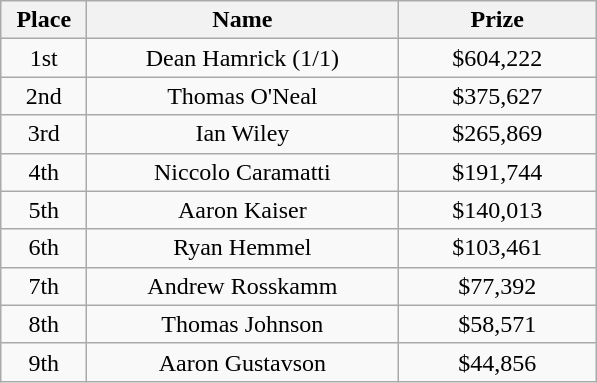<table class="wikitable">
<tr>
<th width="50">Place</th>
<th width="200">Name</th>
<th width="125">Prize</th>
</tr>
<tr>
<td align = "center">1st</td>
<td align = "center">Dean Hamrick (1/1)</td>
<td align = "center">$604,222</td>
</tr>
<tr>
<td align = "center">2nd</td>
<td align = "center">Thomas O'Neal</td>
<td align = "center">$375,627</td>
</tr>
<tr>
<td align = "center">3rd</td>
<td align = "center">Ian Wiley</td>
<td align = "center">$265,869</td>
</tr>
<tr>
<td align = "center">4th</td>
<td align = "center">Niccolo Caramatti</td>
<td align = "center">$191,744</td>
</tr>
<tr>
<td align = "center">5th</td>
<td align = "center">Aaron Kaiser</td>
<td align = "center">$140,013</td>
</tr>
<tr>
<td align = "center">6th</td>
<td align = "center">Ryan Hemmel</td>
<td align = "center">$103,461</td>
</tr>
<tr>
<td align = "center">7th</td>
<td align = "center">Andrew Rosskamm</td>
<td align = "center">$77,392</td>
</tr>
<tr>
<td align = "center">8th</td>
<td align = "center">Thomas Johnson</td>
<td align = "center">$58,571</td>
</tr>
<tr>
<td align = "center">9th</td>
<td align = "center">Aaron Gustavson</td>
<td align = "center">$44,856</td>
</tr>
</table>
